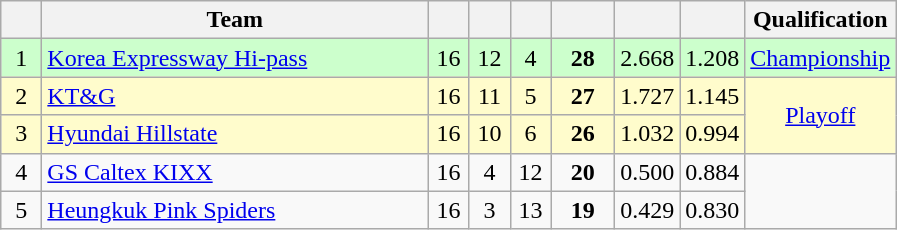<table class="wikitable" style="text-align:center;">
<tr>
<th width=20></th>
<th width=250>Team</th>
<th width=20></th>
<th width=20></th>
<th width=20></th>
<th width=35></th>
<th width=35></th>
<th width=35></th>
<th width=50>Qualification</th>
</tr>
<tr bgcolor=#ccffcc>
<td>1</td>
<td align=left><a href='#'>Korea Expressway Hi-pass</a></td>
<td>16</td>
<td>12</td>
<td>4</td>
<td><strong>28</strong></td>
<td>2.668</td>
<td>1.208</td>
<td><a href='#'>Championship</a></td>
</tr>
<tr bgcolor=#fffccc>
<td>2</td>
<td align=left><a href='#'>KT&G</a></td>
<td>16</td>
<td>11</td>
<td>5</td>
<td><strong>27</strong></td>
<td>1.727</td>
<td>1.145</td>
<td rowspan="2"><a href='#'>Playoff</a></td>
</tr>
<tr bgcolor=#fffccc>
<td>3</td>
<td align=left><a href='#'>Hyundai Hillstate</a></td>
<td>16</td>
<td>10</td>
<td>6</td>
<td><strong>26</strong></td>
<td>1.032</td>
<td>0.994</td>
</tr>
<tr>
<td>4</td>
<td align=left><a href='#'>GS Caltex KIXX</a></td>
<td>16</td>
<td>4</td>
<td>12</td>
<td><strong>20</strong></td>
<td>0.500</td>
<td>0.884</td>
<td rowspan="3"></td>
</tr>
<tr>
<td>5</td>
<td align=left><a href='#'>Heungkuk Pink Spiders</a></td>
<td>16</td>
<td>3</td>
<td>13</td>
<td><strong>19</strong></td>
<td>0.429</td>
<td>0.830</td>
</tr>
</table>
